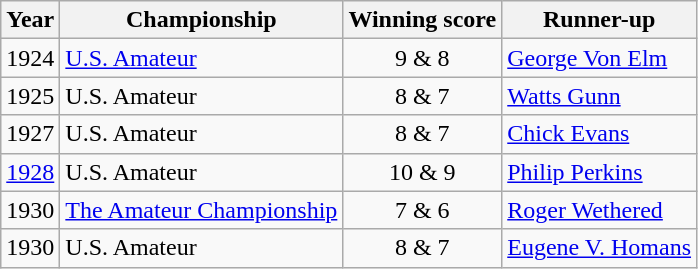<table class="wikitable">
<tr>
<th>Year</th>
<th>Championship</th>
<th>Winning score</th>
<th>Runner-up</th>
</tr>
<tr>
<td>1924</td>
<td><a href='#'>U.S. Amateur</a></td>
<td align=center>9 & 8</td>
<td> <a href='#'>George Von Elm</a></td>
</tr>
<tr>
<td>1925</td>
<td>U.S. Amateur</td>
<td align=center>8 & 7</td>
<td> <a href='#'>Watts Gunn</a></td>
</tr>
<tr>
<td>1927</td>
<td>U.S. Amateur</td>
<td align=center>8 & 7</td>
<td> <a href='#'>Chick Evans</a></td>
</tr>
<tr>
<td><a href='#'>1928</a></td>
<td>U.S. Amateur</td>
<td align=center>10 & 9</td>
<td> <a href='#'>Philip Perkins</a></td>
</tr>
<tr>
<td>1930</td>
<td><a href='#'>The Amateur Championship</a></td>
<td align=center>7 & 6</td>
<td> <a href='#'>Roger Wethered</a></td>
</tr>
<tr>
<td>1930</td>
<td>U.S. Amateur</td>
<td align=center>8 & 7</td>
<td> <a href='#'>Eugene V. Homans</a></td>
</tr>
</table>
